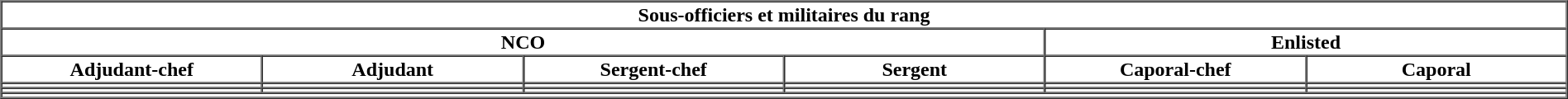<table border="1" cellpadding="1" cellspacing="0" style="margin:auto; width:100%; text-align:center">
<tr>
<th colspan=12><strong>Sous-officiers et militaires du rang</strong></th>
</tr>
<tr>
<th colspan=4>NCO</th>
<th colspan=2>Enlisted</th>
</tr>
<tr>
<th>Adjudant-chef</th>
<th>Adjudant</th>
<th>Sergent-chef</th>
<th>Sergent</th>
<th>Caporal-chef</th>
<th>Caporal</th>
</tr>
<tr>
<th></th>
<th></th>
<th></th>
<th></th>
<th></th>
<th></th>
</tr>
<tr>
<td style="width:9.1%"></td>
<td style="width:9.1%"></td>
<td style="width:9.1%"></td>
<td style="width:9.1%"></td>
<td style="width:9.1%"></td>
<td style="width:9.1%"></td>
</tr>
<tr>
<td Source: colspan=6></td>
</tr>
<tr>
</tr>
</table>
